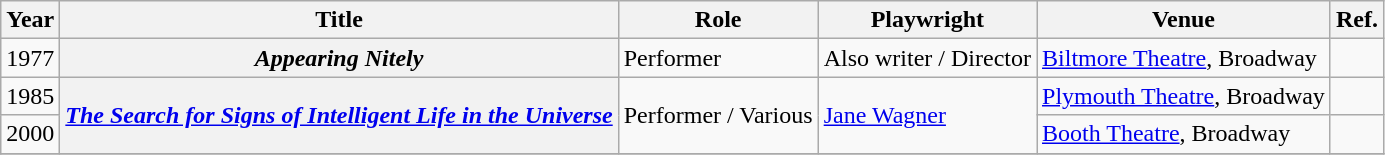<table class="wikitable plainrowheaders sortable">
<tr>
<th scope="col">Year</th>
<th scope="col">Title</th>
<th scope="col">Role</th>
<th scope="col" class="unsortable">Playwright</th>
<th scope="col" class="unsortable">Venue</th>
<th class=unsortable>Ref.</th>
</tr>
<tr>
<td>1977</td>
<th scope="row"><em>Appearing Nitely</em></th>
<td>Performer</td>
<td>Also writer / Director</td>
<td><a href='#'>Biltmore Theatre</a>, Broadway</td>
<td></td>
</tr>
<tr>
<td>1985</td>
<th scope="row", rowspan=2><em><a href='#'>The Search for Signs of Intelligent Life in the Universe</a></em></th>
<td rowspan=2>Performer / Various</td>
<td rowspan=2><a href='#'>Jane Wagner</a></td>
<td><a href='#'>Plymouth Theatre</a>, Broadway</td>
<td></td>
</tr>
<tr>
<td>2000</td>
<td><a href='#'>Booth Theatre</a>, Broadway</td>
<td></td>
</tr>
<tr>
</tr>
</table>
